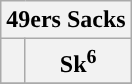<table class="wikitable">
<tr>
<th colspan=2>49ers Sacks</th>
</tr>
<tr>
<th></th>
<th>Sk<sup>6</sup></th>
</tr>
<tr>
</tr>
</table>
